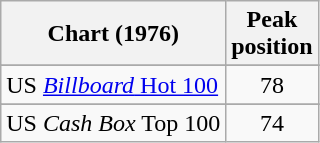<table class="wikitable sortable">
<tr>
<th>Chart (1976)</th>
<th>Peak<br>position</th>
</tr>
<tr>
</tr>
<tr>
</tr>
<tr>
<td>US <a href='#'><em>Billboard</em> Hot 100</a></td>
<td style="text-align:center;">78</td>
</tr>
<tr>
</tr>
<tr>
<td>US <em>Cash Box</em> Top 100</td>
<td style="text-align:center;">74</td>
</tr>
</table>
